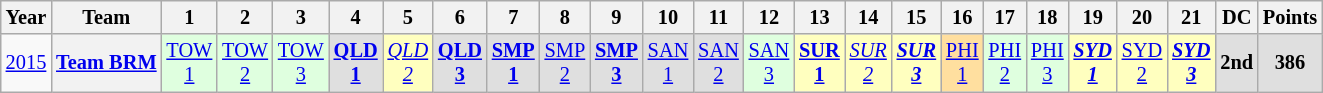<table class="wikitable" style="text-align:center; font-size:85%">
<tr>
<th>Year</th>
<th>Team</th>
<th>1</th>
<th>2</th>
<th>3</th>
<th>4</th>
<th>5</th>
<th>6</th>
<th>7</th>
<th>8</th>
<th>9</th>
<th>10</th>
<th>11</th>
<th>12</th>
<th>13</th>
<th>14</th>
<th>15</th>
<th>16</th>
<th>17</th>
<th>18</th>
<th>19</th>
<th>20</th>
<th>21</th>
<th>DC</th>
<th>Points</th>
</tr>
<tr>
<td><a href='#'>2015</a></td>
<th><a href='#'>Team BRM</a></th>
<td style=background:#DFFFDF><a href='#'>TOW<br>1</a><br></td>
<td style=background:#DFFFDF><a href='#'>TOW<br>2</a><br></td>
<td style=background:#DFFFDF><a href='#'>TOW<br>3</a><br></td>
<td style=background:#DFDFDF><strong><a href='#'>QLD<br>1</a></strong><br></td>
<td style=background:#FFFFBF><em><a href='#'>QLD<br>2</a></em><br></td>
<td style=background:#DFDFDF><strong><a href='#'>QLD<br>3</a></strong><br></td>
<td style=background:#DFDFDF><strong><a href='#'>SMP<br>1</a></strong><br></td>
<td style=background:#DFDFDF><a href='#'>SMP<br>2</a><br></td>
<td style=background:#DFDFDF><strong><a href='#'>SMP<br>3</a></strong><br></td>
<td style=background:#DFDFDF><a href='#'>SAN<br>1</a><br></td>
<td style=background:#DFDFDF><a href='#'>SAN<br>2</a><br></td>
<td style=background:#DFFFDF><a href='#'>SAN<br>3</a><br></td>
<td style=background:#FFFFBF><strong><a href='#'>SUR<br>1</a></strong><br></td>
<td style=background:#FFFFBF><em><a href='#'>SUR<br>2</a></em><br></td>
<td style=background:#FFFFBF><strong><em><a href='#'>SUR<br>3</a></em></strong><br></td>
<td style=background:#FFDF9F><a href='#'>PHI<br>1</a><br></td>
<td style=background:#DFFFDF><a href='#'>PHI<br>2</a><br></td>
<td style=background:#DFFFDF><a href='#'>PHI<br>3</a><br></td>
<td style=background:#FFFFBF><strong><em><a href='#'>SYD<br>1</a></em></strong><br></td>
<td style=background:#FFFFBF><a href='#'>SYD<br>2</a><br></td>
<td style=background:#FFFFBF><strong><em><a href='#'>SYD<br>3</a></em></strong><br></td>
<th style=background:#DFDFDF>2nd</th>
<th style=background:#DFDFDF>386</th>
</tr>
</table>
